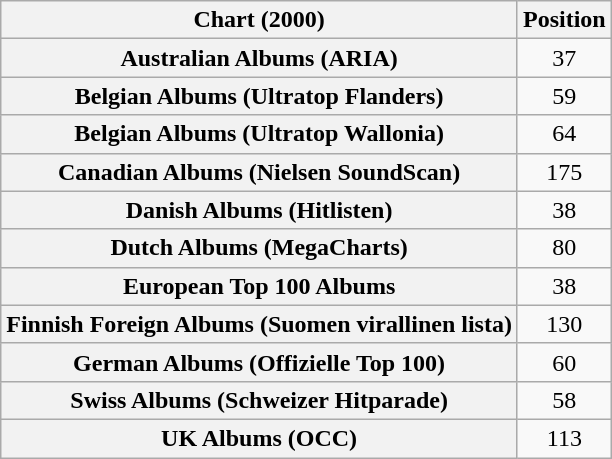<table class="wikitable sortable plainrowheaders">
<tr>
<th scope="col">Chart (2000)</th>
<th scope="col">Position</th>
</tr>
<tr>
<th scope="row">Australian Albums (ARIA)</th>
<td align="center">37</td>
</tr>
<tr>
<th scope="row">Belgian Albums (Ultratop Flanders)</th>
<td align="center">59</td>
</tr>
<tr>
<th scope="row">Belgian Albums (Ultratop Wallonia)</th>
<td align="center">64</td>
</tr>
<tr>
<th scope="row">Canadian Albums (Nielsen SoundScan)</th>
<td align="center">175</td>
</tr>
<tr>
<th scope="row">Danish Albums (Hitlisten)</th>
<td align="center">38</td>
</tr>
<tr>
<th scope="row">Dutch Albums (MegaCharts)</th>
<td align="center">80</td>
</tr>
<tr>
<th scope="row">European Top 100 Albums</th>
<td align="center">38</td>
</tr>
<tr>
<th scope="row">Finnish Foreign Albums (Suomen virallinen lista)</th>
<td align="center">130</td>
</tr>
<tr>
<th scope="row">German Albums (Offizielle Top 100)</th>
<td align="center">60</td>
</tr>
<tr>
<th scope="row">Swiss Albums (Schweizer Hitparade)</th>
<td align="center">58</td>
</tr>
<tr>
<th scope="row">UK Albums (OCC)</th>
<td align="center">113</td>
</tr>
</table>
